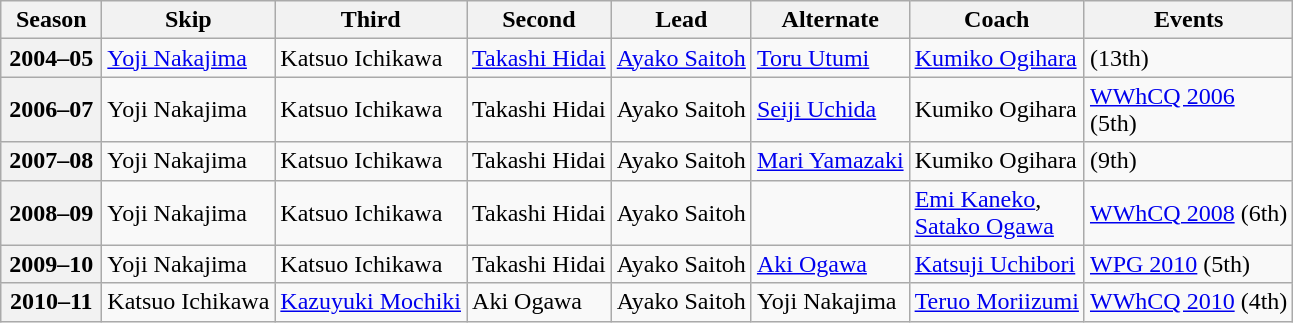<table class="wikitable">
<tr>
<th scope="col" width=60>Season</th>
<th scope="col">Skip</th>
<th scope="col">Third</th>
<th scope="col">Second</th>
<th scope="col">Lead</th>
<th scope="col">Alternate</th>
<th scope="col">Coach</th>
<th scope="col">Events</th>
</tr>
<tr>
<th scope="row">2004–05</th>
<td><a href='#'>Yoji Nakajima</a></td>
<td>Katsuo Ichikawa</td>
<td><a href='#'>Takashi Hidai</a></td>
<td><a href='#'>Ayako Saitoh</a></td>
<td><a href='#'>Toru Utumi</a></td>
<td><a href='#'>Kumiko Ogihara</a></td>
<td> (13th)</td>
</tr>
<tr>
<th scope="row">2006–07</th>
<td>Yoji Nakajima</td>
<td>Katsuo Ichikawa</td>
<td>Takashi Hidai</td>
<td>Ayako Saitoh</td>
<td><a href='#'>Seiji Uchida</a></td>
<td>Kumiko Ogihara</td>
<td><a href='#'>WWhCQ 2006</a> <br> (5th)</td>
</tr>
<tr>
<th scope="row">2007–08</th>
<td>Yoji Nakajima</td>
<td>Katsuo Ichikawa</td>
<td>Takashi Hidai</td>
<td>Ayako Saitoh</td>
<td><a href='#'>Mari Yamazaki</a></td>
<td>Kumiko Ogihara</td>
<td> (9th)</td>
</tr>
<tr>
<th scope="row">2008–09</th>
<td>Yoji Nakajima</td>
<td>Katsuo Ichikawa</td>
<td>Takashi Hidai</td>
<td>Ayako Saitoh</td>
<td></td>
<td><a href='#'>Emi Kaneko</a>,<br><a href='#'>Satako Ogawa</a></td>
<td><a href='#'>WWhCQ 2008</a> (6th)</td>
</tr>
<tr>
<th scope="row">2009–10</th>
<td>Yoji Nakajima</td>
<td>Katsuo Ichikawa</td>
<td>Takashi Hidai</td>
<td>Ayako Saitoh</td>
<td><a href='#'>Aki Ogawa</a></td>
<td><a href='#'>Katsuji Uchibori</a></td>
<td><a href='#'>WPG 2010</a> (5th)</td>
</tr>
<tr>
<th scope="row">2010–11</th>
<td>Katsuo Ichikawa</td>
<td><a href='#'>Kazuyuki Mochiki</a></td>
<td>Aki Ogawa</td>
<td>Ayako Saitoh</td>
<td>Yoji Nakajima</td>
<td><a href='#'>Teruo Moriizumi</a></td>
<td><a href='#'>WWhCQ 2010</a> (4th)</td>
</tr>
</table>
